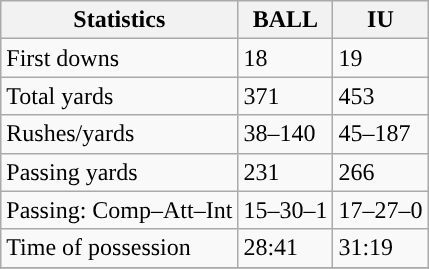<table class="wikitable" style="float: left;">
<tr>
<th>Statistics</th>
<th>BALL</th>
<th>IU</th>
</tr>
<tr>
<td>First downs</td>
<td>18</td>
<td>19</td>
</tr>
<tr>
<td>Total yards</td>
<td>371</td>
<td>453</td>
</tr>
<tr>
<td>Rushes/yards</td>
<td>38–140</td>
<td>45–187</td>
</tr>
<tr>
<td>Passing yards</td>
<td>231</td>
<td>266</td>
</tr>
<tr>
<td>Passing: Comp–Att–Int</td>
<td>15–30–1</td>
<td>17–27–0</td>
</tr>
<tr>
<td>Time of possession</td>
<td>28:41</td>
<td>31:19</td>
</tr>
<tr>
</tr>
</table>
